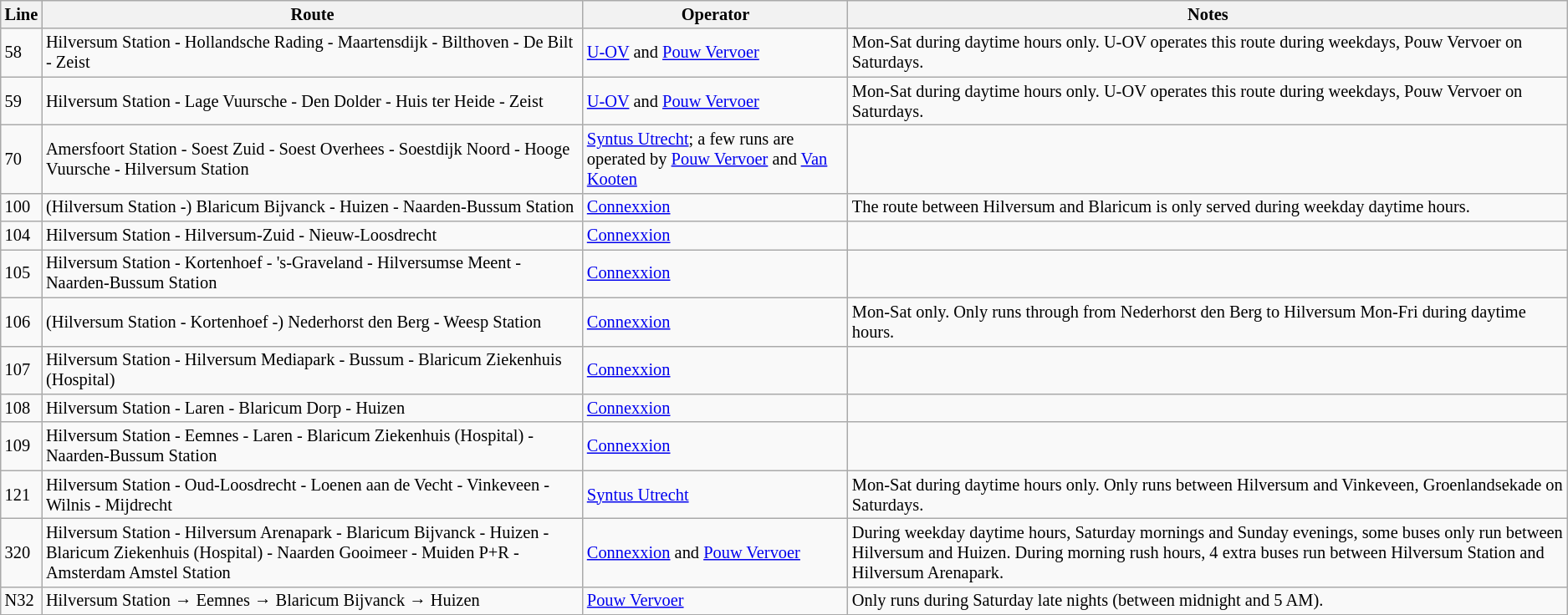<table class="wikitable" style="font-size:85%;">
<tr>
<th>Line</th>
<th>Route</th>
<th>Operator</th>
<th>Notes</th>
</tr>
<tr>
<td>58</td>
<td>Hilversum Station - Hollandsche Rading - Maartensdijk - Bilthoven - De Bilt - Zeist</td>
<td><a href='#'>U-OV</a> and <a href='#'>Pouw Vervoer</a></td>
<td>Mon-Sat during daytime hours only. U-OV operates this route during weekdays, Pouw Vervoer on Saturdays.</td>
</tr>
<tr>
<td>59</td>
<td>Hilversum Station - Lage Vuursche - Den Dolder - Huis ter Heide - Zeist</td>
<td><a href='#'>U-OV</a> and <a href='#'>Pouw Vervoer</a></td>
<td>Mon-Sat during daytime hours only. U-OV operates this route during weekdays, Pouw Vervoer on Saturdays.</td>
</tr>
<tr>
<td>70</td>
<td>Amersfoort Station - Soest Zuid - Soest Overhees - Soestdijk Noord - Hooge Vuursche - Hilversum Station</td>
<td><a href='#'>Syntus Utrecht</a>; a few runs are operated by <a href='#'>Pouw Vervoer</a> and <a href='#'>Van Kooten</a></td>
<td></td>
</tr>
<tr>
<td>100</td>
<td>(Hilversum Station -) Blaricum Bijvanck - Huizen - Naarden-Bussum Station</td>
<td><a href='#'>Connexxion</a></td>
<td>The route between Hilversum and Blaricum is only served during weekday daytime hours.</td>
</tr>
<tr>
<td>104</td>
<td>Hilversum Station - Hilversum-Zuid - Nieuw-Loosdrecht</td>
<td><a href='#'>Connexxion</a></td>
<td></td>
</tr>
<tr>
<td>105</td>
<td>Hilversum Station - Kortenhoef - 's-Graveland - Hilversumse Meent - Naarden-Bussum Station</td>
<td><a href='#'>Connexxion</a></td>
<td></td>
</tr>
<tr>
<td>106</td>
<td>(Hilversum Station - Kortenhoef -) Nederhorst den Berg - Weesp Station</td>
<td><a href='#'>Connexxion</a></td>
<td>Mon-Sat only. Only runs through from Nederhorst den Berg to Hilversum Mon-Fri during daytime hours.</td>
</tr>
<tr>
<td>107</td>
<td>Hilversum Station - Hilversum Mediapark - Bussum - Blaricum Ziekenhuis (Hospital)</td>
<td><a href='#'>Connexxion</a></td>
<td></td>
</tr>
<tr>
<td>108</td>
<td>Hilversum Station - Laren - Blaricum Dorp - Huizen</td>
<td><a href='#'>Connexxion</a></td>
<td></td>
</tr>
<tr>
<td>109</td>
<td>Hilversum Station - Eemnes - Laren - Blaricum Ziekenhuis (Hospital) - Naarden-Bussum Station</td>
<td><a href='#'>Connexxion</a></td>
<td></td>
</tr>
<tr>
<td>121</td>
<td>Hilversum Station - Oud-Loosdrecht - Loenen aan de Vecht - Vinkeveen - Wilnis - Mijdrecht</td>
<td><a href='#'>Syntus Utrecht</a></td>
<td>Mon-Sat during daytime hours only. Only runs between Hilversum and Vinkeveen, Groenlandsekade on Saturdays.</td>
</tr>
<tr>
<td>320</td>
<td>Hilversum Station - Hilversum Arenapark - Blaricum Bijvanck - Huizen - Blaricum Ziekenhuis (Hospital) - Naarden Gooimeer - Muiden P+R - Amsterdam Amstel Station</td>
<td><a href='#'>Connexxion</a> and <a href='#'>Pouw Vervoer</a></td>
<td>During weekday daytime hours, Saturday mornings and Sunday evenings, some buses only run between Hilversum and Huizen. During morning rush hours, 4 extra buses run between Hilversum Station and Hilversum Arenapark.</td>
</tr>
<tr>
<td>N32</td>
<td>Hilversum Station → Eemnes → Blaricum Bijvanck → Huizen</td>
<td><a href='#'>Pouw Vervoer</a></td>
<td>Only runs during Saturday late nights (between midnight and 5 AM).</td>
</tr>
</table>
